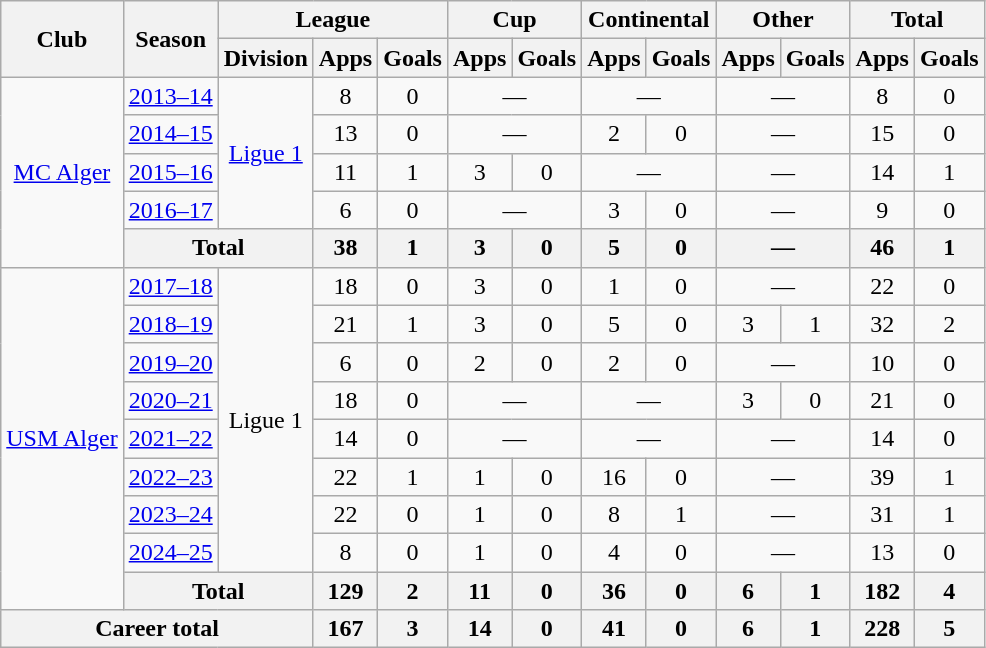<table class="wikitable" style="text-align: center;">
<tr>
<th rowspan="2">Club</th>
<th rowspan="2">Season</th>
<th colspan="3">League</th>
<th colspan="2">Cup</th>
<th colspan="2">Continental</th>
<th colspan="2">Other</th>
<th colspan="2">Total</th>
</tr>
<tr>
<th>Division</th>
<th>Apps</th>
<th>Goals</th>
<th>Apps</th>
<th>Goals</th>
<th>Apps</th>
<th>Goals</th>
<th>Apps</th>
<th>Goals</th>
<th>Apps</th>
<th>Goals</th>
</tr>
<tr>
<td rowspan="5" valign="center"><a href='#'>MC Alger</a></td>
<td><a href='#'>2013–14</a></td>
<td rowspan=4><a href='#'>Ligue 1</a></td>
<td>8</td>
<td>0</td>
<td colspan=2>—</td>
<td colspan=2>—</td>
<td colspan=2>—</td>
<td>8</td>
<td>0</td>
</tr>
<tr>
<td><a href='#'>2014–15</a></td>
<td>13</td>
<td>0</td>
<td colspan=2>—</td>
<td>2</td>
<td>0</td>
<td colspan=2>—</td>
<td>15</td>
<td>0</td>
</tr>
<tr>
<td><a href='#'>2015–16</a></td>
<td>11</td>
<td>1</td>
<td>3</td>
<td>0</td>
<td colspan=2>—</td>
<td colspan=2>—</td>
<td>14</td>
<td>1</td>
</tr>
<tr>
<td><a href='#'>2016–17</a></td>
<td>6</td>
<td>0</td>
<td colspan=2>—</td>
<td>3</td>
<td>0</td>
<td colspan=2>—</td>
<td>9</td>
<td>0</td>
</tr>
<tr>
<th colspan="2">Total</th>
<th>38</th>
<th>1</th>
<th>3</th>
<th>0</th>
<th>5</th>
<th>0</th>
<th colspan=2>—</th>
<th>46</th>
<th>1</th>
</tr>
<tr>
<td rowspan="9" valign="center"><a href='#'>USM Alger</a></td>
<td><a href='#'>2017–18</a></td>
<td rowspan=8>Ligue 1</td>
<td>18</td>
<td>0</td>
<td>3</td>
<td>0</td>
<td>1</td>
<td>0</td>
<td colspan=2>—</td>
<td>22</td>
<td>0</td>
</tr>
<tr>
<td><a href='#'>2018–19</a></td>
<td>21</td>
<td>1</td>
<td>3</td>
<td>0</td>
<td>5</td>
<td>0</td>
<td>3</td>
<td>1</td>
<td>32</td>
<td>2</td>
</tr>
<tr>
<td><a href='#'>2019–20</a></td>
<td>6</td>
<td>0</td>
<td>2</td>
<td>0</td>
<td>2</td>
<td>0</td>
<td colspan=2>—</td>
<td>10</td>
<td>0</td>
</tr>
<tr>
<td><a href='#'>2020–21</a></td>
<td>18</td>
<td>0</td>
<td colspan=2>—</td>
<td colspan=2>—</td>
<td>3</td>
<td>0</td>
<td>21</td>
<td>0</td>
</tr>
<tr>
<td><a href='#'>2021–22</a></td>
<td>14</td>
<td>0</td>
<td colspan=2>—</td>
<td colspan=2>—</td>
<td colspan=2>—</td>
<td>14</td>
<td>0</td>
</tr>
<tr>
<td><a href='#'>2022–23</a></td>
<td>22</td>
<td>1</td>
<td>1</td>
<td>0</td>
<td>16</td>
<td>0</td>
<td colspan=2>—</td>
<td>39</td>
<td>1</td>
</tr>
<tr>
<td><a href='#'>2023–24</a></td>
<td>22</td>
<td>0</td>
<td>1</td>
<td>0</td>
<td>8</td>
<td>1</td>
<td colspan=2>—</td>
<td>31</td>
<td>1</td>
</tr>
<tr>
<td><a href='#'>2024–25</a></td>
<td>8</td>
<td>0</td>
<td>1</td>
<td>0</td>
<td>4</td>
<td>0</td>
<td colspan=2>—</td>
<td>13</td>
<td>0</td>
</tr>
<tr>
<th colspan="2">Total</th>
<th>129</th>
<th>2</th>
<th>11</th>
<th>0</th>
<th>36</th>
<th>0</th>
<th>6</th>
<th>1</th>
<th>182</th>
<th>4</th>
</tr>
<tr>
<th colspan="3">Career total</th>
<th>167</th>
<th>3</th>
<th>14</th>
<th>0</th>
<th>41</th>
<th>0</th>
<th>6</th>
<th>1</th>
<th>228</th>
<th>5</th>
</tr>
</table>
